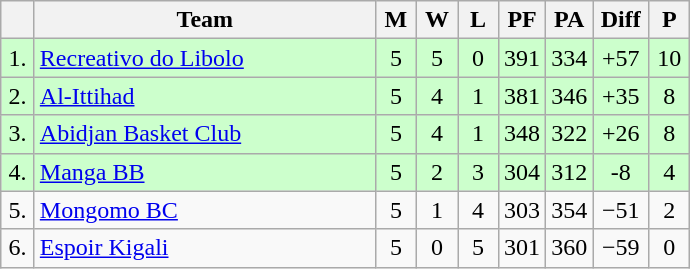<table class="wikitable" style="text-align:center">
<tr>
<th width=15></th>
<th width=220>Team</th>
<th width=20>M</th>
<th width=20>W</th>
<th width=20>L</th>
<th width=20>PF</th>
<th width=20>PA</th>
<th width=30>Diff</th>
<th width=20>P</th>
</tr>
<tr style="background: #ccffcc;">
<td>1.</td>
<td align=left> <a href='#'>Recreativo do Libolo</a></td>
<td>5</td>
<td>5</td>
<td>0</td>
<td>391</td>
<td>334</td>
<td>+57</td>
<td>10</td>
</tr>
<tr style="background: #ccffcc;">
<td>2.</td>
<td align=left> <a href='#'>Al-Ittihad</a></td>
<td>5</td>
<td>4</td>
<td>1</td>
<td>381</td>
<td>346</td>
<td>+35</td>
<td>8</td>
</tr>
<tr style="background: #ccffcc;">
<td>3.</td>
<td align=left> <a href='#'>Abidjan Basket Club</a></td>
<td>5</td>
<td>4</td>
<td>1</td>
<td>348</td>
<td>322</td>
<td>+26</td>
<td>8</td>
</tr>
<tr style="background: #ccffcc;">
<td>4.</td>
<td align=left> <a href='#'>Manga BB</a></td>
<td>5</td>
<td>2</td>
<td>3</td>
<td>304</td>
<td>312</td>
<td>-8</td>
<td>4</td>
</tr>
<tr>
<td>5.</td>
<td align=left> <a href='#'>Mongomo BC</a></td>
<td>5</td>
<td>1</td>
<td>4</td>
<td>303</td>
<td>354</td>
<td>−51</td>
<td>2</td>
</tr>
<tr>
<td>6.</td>
<td align=left> <a href='#'>Espoir Kigali</a></td>
<td>5</td>
<td>0</td>
<td>5</td>
<td>301</td>
<td>360</td>
<td>−59</td>
<td>0</td>
</tr>
</table>
